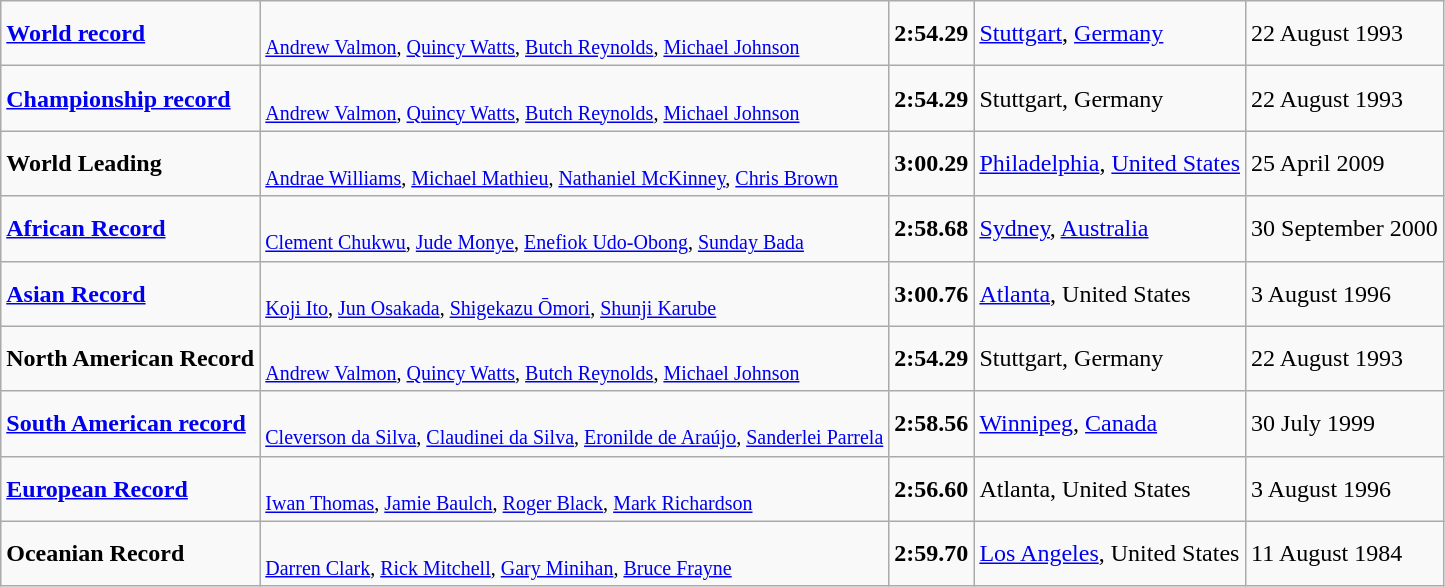<table class="wikitable">
<tr>
<td><strong><a href='#'>World record</a></strong></td>
<td><br> <small><a href='#'>Andrew Valmon</a>, <a href='#'>Quincy Watts</a>, <a href='#'>Butch Reynolds</a>, <a href='#'>Michael Johnson</a></small></td>
<td><strong>2:54.29</strong></td>
<td><a href='#'>Stuttgart</a>, <a href='#'>Germany</a></td>
<td>22 August 1993</td>
</tr>
<tr>
<td><strong><a href='#'>Championship record</a></strong></td>
<td><br> <small><a href='#'>Andrew Valmon</a>, <a href='#'>Quincy Watts</a>, <a href='#'>Butch Reynolds</a>, <a href='#'>Michael Johnson</a></small></td>
<td><strong>2:54.29</strong></td>
<td>Stuttgart, Germany</td>
<td>22 August 1993</td>
</tr>
<tr>
<td><strong>World Leading</strong></td>
<td><br> <small><a href='#'>Andrae Williams</a>, <a href='#'>Michael Mathieu</a>, <a href='#'>Nathaniel McKinney</a>, <a href='#'>Chris Brown</a></small></td>
<td><strong>3:00.29</strong></td>
<td><a href='#'>Philadelphia</a>, <a href='#'>United States</a></td>
<td>25 April 2009</td>
</tr>
<tr>
<td><strong><a href='#'>African Record</a></strong></td>
<td><br> <small><a href='#'>Clement Chukwu</a>, <a href='#'>Jude Monye</a>, <a href='#'>Enefiok Udo-Obong</a>, <a href='#'>Sunday Bada</a></small></td>
<td><strong>2:58.68</strong></td>
<td><a href='#'>Sydney</a>, <a href='#'>Australia</a></td>
<td>30 September 2000</td>
</tr>
<tr>
<td><strong><a href='#'>Asian Record</a></strong></td>
<td><br> <small><a href='#'>Koji Ito</a>, <a href='#'>Jun Osakada</a>, <a href='#'>Shigekazu Ōmori</a>, <a href='#'>Shunji Karube</a></small></td>
<td><strong>3:00.76</strong></td>
<td><a href='#'>Atlanta</a>, United States</td>
<td>3 August 1996</td>
</tr>
<tr>
<td><strong>North American Record</strong></td>
<td><br> <small><a href='#'>Andrew Valmon</a>, <a href='#'>Quincy Watts</a>, <a href='#'>Butch Reynolds</a>, <a href='#'>Michael Johnson</a></small></td>
<td><strong>2:54.29</strong></td>
<td>Stuttgart, Germany</td>
<td>22 August 1993</td>
</tr>
<tr>
<td><strong><a href='#'>South American record</a></strong></td>
<td><br> <small><a href='#'>Cleverson da Silva</a>, <a href='#'>Claudinei da Silva</a>, <a href='#'>Eronilde de Araújo</a>, <a href='#'>Sanderlei Parrela</a></small></td>
<td><strong>2:58.56</strong></td>
<td><a href='#'>Winnipeg</a>, <a href='#'>Canada</a></td>
<td>30 July 1999</td>
</tr>
<tr>
<td><strong><a href='#'>European Record</a></strong></td>
<td><br> <small><a href='#'>Iwan Thomas</a>, <a href='#'>Jamie Baulch</a>, <a href='#'>Roger Black</a>, <a href='#'>Mark Richardson</a></small></td>
<td><strong>2:56.60</strong></td>
<td>Atlanta, United States</td>
<td>3 August 1996</td>
</tr>
<tr>
<td><strong>Oceanian Record</strong></td>
<td><br> <small><a href='#'>Darren Clark</a>, <a href='#'>Rick Mitchell</a>, <a href='#'>Gary Minihan</a>, <a href='#'>Bruce Frayne</a></small></td>
<td><strong>2:59.70</strong></td>
<td><a href='#'>Los Angeles</a>, United States</td>
<td>11 August 1984</td>
</tr>
</table>
